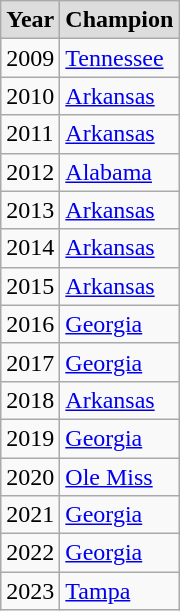<table class="wikitable sortable">
<tr style="text-align:center; background:#ddd;">
<td><strong>Year</strong></td>
<td><strong>Champion</strong></td>
</tr>
<tr>
<td>2009</td>
<td><a href='#'>Tennessee</a></td>
</tr>
<tr>
<td>2010</td>
<td><a href='#'>Arkansas</a></td>
</tr>
<tr>
<td>2011</td>
<td><a href='#'>Arkansas</a></td>
</tr>
<tr>
<td>2012</td>
<td><a href='#'>Alabama</a></td>
</tr>
<tr>
<td>2013</td>
<td><a href='#'>Arkansas</a></td>
</tr>
<tr>
<td>2014</td>
<td><a href='#'>Arkansas</a></td>
</tr>
<tr>
<td>2015</td>
<td><a href='#'>Arkansas</a></td>
</tr>
<tr>
<td>2016</td>
<td><a href='#'>Georgia</a></td>
</tr>
<tr>
<td>2017</td>
<td><a href='#'>Georgia</a></td>
</tr>
<tr>
<td>2018</td>
<td><a href='#'>Arkansas</a></td>
</tr>
<tr>
<td>2019</td>
<td><a href='#'>Georgia</a></td>
</tr>
<tr>
<td>2020</td>
<td><a href='#'>Ole Miss</a></td>
</tr>
<tr>
<td>2021</td>
<td><a href='#'>Georgia</a></td>
</tr>
<tr>
<td>2022</td>
<td><a href='#'>Georgia</a></td>
</tr>
<tr>
<td>2023</td>
<td><a href='#'>Tampa</a></td>
</tr>
</table>
